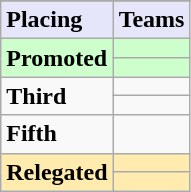<table class=wikitable>
<tr>
</tr>
<tr style="background: #E6E6FA;">
<td><strong>Placing</strong></td>
<td><strong>Teams</strong></td>
</tr>
<tr style="background: #ccffcc;">
<td rowspan="2"><strong>Promoted</strong></td>
<td><strong></strong></td>
</tr>
<tr style="background: #ccffcc;">
<td><strong></strong></td>
</tr>
<tr>
<td rowspan="2"><strong>Third</strong></td>
<td></td>
</tr>
<tr>
<td></td>
</tr>
<tr>
<td><strong>Fifth</strong></td>
<td></td>
</tr>
<tr style="background: #ffebad;">
<td rowspan="2"><strong>Relegated</strong></td>
<td></td>
</tr>
<tr style="background: #ffebad;">
<td></td>
</tr>
</table>
